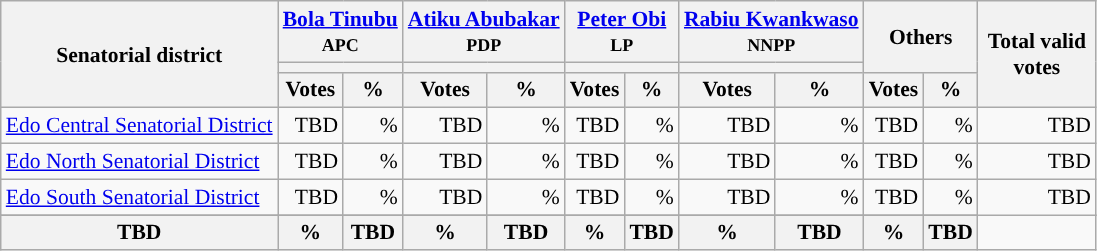<table class="wikitable sortable" style="text-align:right; font-size:90%">
<tr>
<th rowspan="3" style="max-width:7.5em;">Senatorial district</th>
<th colspan="2"><a href='#'>Bola Tinubu</a><br><small>APC</small></th>
<th colspan="2"><a href='#'>Atiku Abubakar</a><br><small>PDP</small></th>
<th colspan="2"><a href='#'>Peter Obi</a><br><small>LP</small></th>
<th colspan="2"><a href='#'>Rabiu Kwankwaso</a><br><small>NNPP</small></th>
<th colspan="2" rowspan="2">Others</th>
<th rowspan="3" style="max-width:5em;">Total valid votes</th>
</tr>
<tr>
<th colspan=2 style="background-color:"></th>
<th colspan=2 style="background-color:"></th>
<th colspan=2 style="background-color:"></th>
<th colspan=2 style="background-color:"></th>
</tr>
<tr>
<th>Votes</th>
<th>%</th>
<th>Votes</th>
<th>%</th>
<th>Votes</th>
<th>%</th>
<th>Votes</th>
<th>%</th>
<th>Votes</th>
<th>%</th>
</tr>
<tr style="background-color:#">
<td style="text-align:left;"><a href='#'>Edo Central Senatorial District</a></td>
<td>TBD</td>
<td>%</td>
<td>TBD</td>
<td>%</td>
<td>TBD</td>
<td>%</td>
<td>TBD</td>
<td>%</td>
<td>TBD</td>
<td>%</td>
<td>TBD</td>
</tr>
<tr style="background-color:#">
<td style="text-align:left;"><a href='#'>Edo North Senatorial District</a></td>
<td>TBD</td>
<td>%</td>
<td>TBD</td>
<td>%</td>
<td>TBD</td>
<td>%</td>
<td>TBD</td>
<td>%</td>
<td>TBD</td>
<td>%</td>
<td>TBD</td>
</tr>
<tr style="background-color:#">
<td style="text-align:left;"><a href='#'>Edo South Senatorial District</a></td>
<td>TBD</td>
<td>%</td>
<td>TBD</td>
<td>%</td>
<td>TBD</td>
<td>%</td>
<td>TBD</td>
<td>%</td>
<td>TBD</td>
<td>%</td>
<td>TBD</td>
</tr>
<tr>
</tr>
<tr>
<th>TBD</th>
<th>%</th>
<th>TBD</th>
<th>%</th>
<th>TBD</th>
<th>%</th>
<th>TBD</th>
<th>%</th>
<th>TBD</th>
<th>%</th>
<th>TBD</th>
</tr>
</table>
